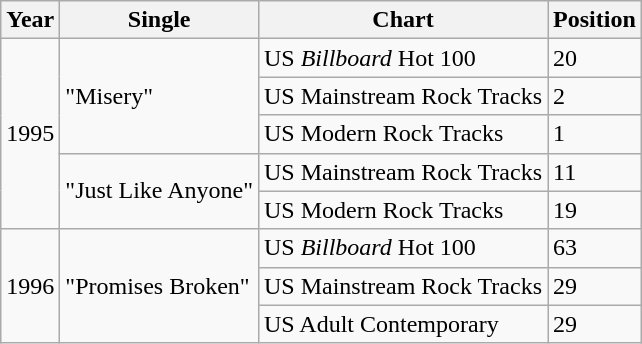<table class="wikitable sortable">
<tr>
<th align="left">Year</th>
<th align="left">Single</th>
<th align="left">Chart</th>
<th align="left">Position</th>
</tr>
<tr>
<td rowspan="5" align="left">1995</td>
<td rowspan="3" align="left">"Misery"</td>
<td align="left">US <em>Billboard</em> Hot 100</td>
<td align="left">20</td>
</tr>
<tr>
<td align="left">US Mainstream Rock Tracks</td>
<td align="left">2</td>
</tr>
<tr>
<td align="left">US Modern Rock Tracks</td>
<td align="left">1</td>
</tr>
<tr>
<td rowspan="2" align="left">"Just Like Anyone"</td>
<td align="left">US Mainstream Rock Tracks</td>
<td align="left">11</td>
</tr>
<tr>
<td align="left">US Modern Rock Tracks</td>
<td align="left">19</td>
</tr>
<tr>
<td rowspan="3" align="left">1996</td>
<td rowspan="3" align="left">"Promises Broken"</td>
<td align="left">US <em>Billboard</em> Hot 100</td>
<td align="left">63</td>
</tr>
<tr>
<td align="left">US Mainstream Rock Tracks</td>
<td align="left">29</td>
</tr>
<tr>
<td align="left">US Adult Contemporary</td>
<td align="left">29</td>
</tr>
</table>
